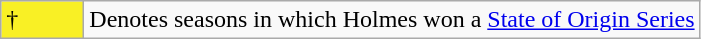<table class="wikitable">
<tr>
<td style="background:#f9f025; width:3em;">†</td>
<td>Denotes seasons in which Holmes won a <a href='#'>State of Origin Series</a></td>
</tr>
</table>
